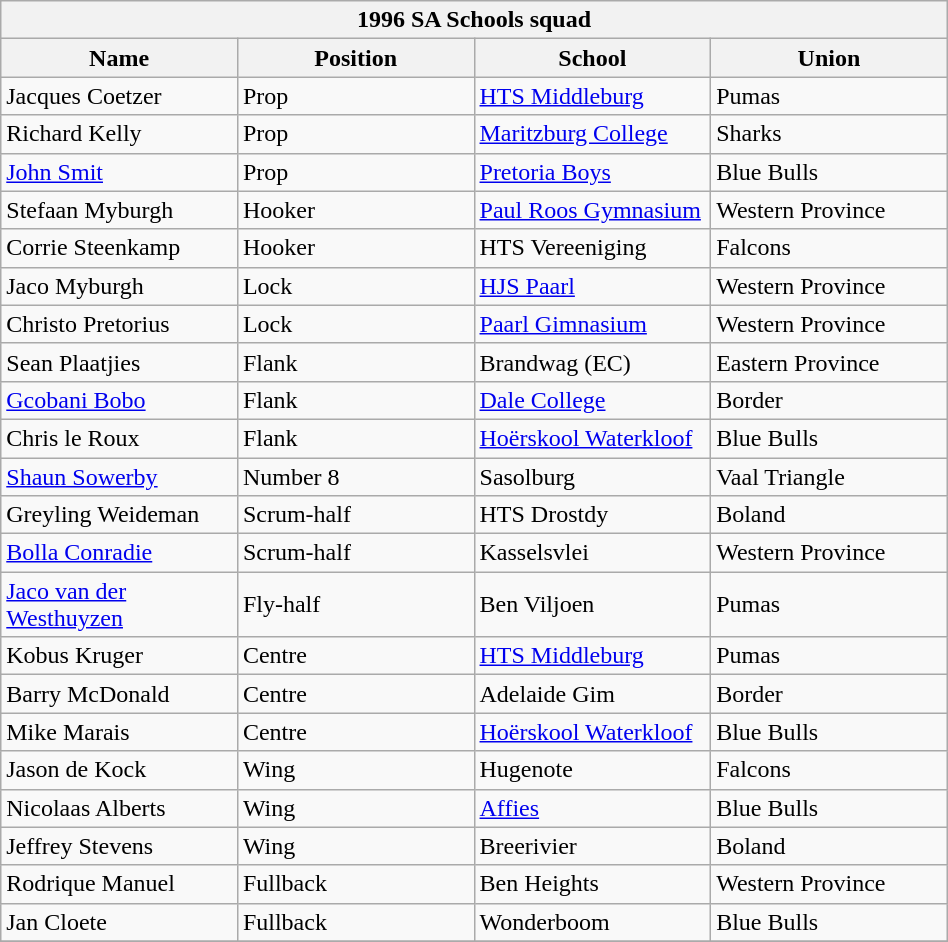<table class="wikitable" style="text-align:left; width:50%">
<tr>
<th colspan="100%">1996 SA Schools squad</th>
</tr>
<tr>
<th style="width:25%;">Name</th>
<th style="width:25%;">Position</th>
<th style="width:25%;">School</th>
<th style="width:25%;">Union</th>
</tr>
<tr>
<td>Jacques Coetzer</td>
<td>Prop</td>
<td><a href='#'>HTS Middleburg</a></td>
<td>Pumas</td>
</tr>
<tr>
<td>Richard Kelly</td>
<td>Prop</td>
<td><a href='#'>Maritzburg College</a></td>
<td>Sharks</td>
</tr>
<tr>
<td><a href='#'>John Smit</a></td>
<td>Prop</td>
<td><a href='#'>Pretoria Boys</a></td>
<td>Blue Bulls</td>
</tr>
<tr>
<td>Stefaan Myburgh</td>
<td>Hooker</td>
<td><a href='#'>Paul Roos Gymnasium</a></td>
<td>Western Province</td>
</tr>
<tr>
<td>Corrie Steenkamp</td>
<td>Hooker</td>
<td>HTS Vereeniging</td>
<td>Falcons</td>
</tr>
<tr>
<td>Jaco Myburgh</td>
<td>Lock</td>
<td><a href='#'>HJS Paarl</a></td>
<td>Western Province</td>
</tr>
<tr>
<td>Christo Pretorius</td>
<td>Lock</td>
<td><a href='#'>Paarl Gimnasium</a></td>
<td>Western Province</td>
</tr>
<tr>
<td>Sean Plaatjies</td>
<td>Flank</td>
<td>Brandwag (EC)</td>
<td>Eastern Province</td>
</tr>
<tr>
<td><a href='#'>Gcobani Bobo</a></td>
<td>Flank</td>
<td><a href='#'>Dale College</a></td>
<td>Border</td>
</tr>
<tr>
<td>Chris le Roux</td>
<td>Flank</td>
<td><a href='#'>Hoërskool Waterkloof</a></td>
<td>Blue Bulls</td>
</tr>
<tr>
<td><a href='#'>Shaun Sowerby</a></td>
<td>Number 8</td>
<td>Sasolburg</td>
<td>Vaal Triangle</td>
</tr>
<tr>
<td>Greyling Weideman</td>
<td>Scrum-half</td>
<td>HTS Drostdy</td>
<td>Boland</td>
</tr>
<tr>
<td><a href='#'>Bolla Conradie</a></td>
<td>Scrum-half</td>
<td>Kasselsvlei</td>
<td>Western Province</td>
</tr>
<tr>
<td><a href='#'>Jaco van der Westhuyzen</a></td>
<td>Fly-half</td>
<td>Ben Viljoen</td>
<td>Pumas</td>
</tr>
<tr>
<td>Kobus Kruger</td>
<td>Centre</td>
<td><a href='#'>HTS Middleburg</a></td>
<td>Pumas</td>
</tr>
<tr>
<td>Barry McDonald</td>
<td>Centre</td>
<td>Adelaide Gim</td>
<td>Border</td>
</tr>
<tr>
<td>Mike Marais</td>
<td>Centre</td>
<td><a href='#'>Hoërskool Waterkloof</a></td>
<td>Blue Bulls</td>
</tr>
<tr>
<td>Jason de Kock</td>
<td>Wing</td>
<td>Hugenote</td>
<td>Falcons</td>
</tr>
<tr>
<td>Nicolaas Alberts</td>
<td>Wing</td>
<td><a href='#'>Affies</a></td>
<td>Blue Bulls</td>
</tr>
<tr>
<td>Jeffrey Stevens</td>
<td>Wing</td>
<td>Breerivier</td>
<td>Boland</td>
</tr>
<tr>
<td>Rodrique Manuel</td>
<td>Fullback</td>
<td>Ben Heights</td>
<td>Western Province</td>
</tr>
<tr>
<td>Jan Cloete</td>
<td>Fullback</td>
<td>Wonderboom</td>
<td>Blue Bulls</td>
</tr>
<tr>
</tr>
</table>
